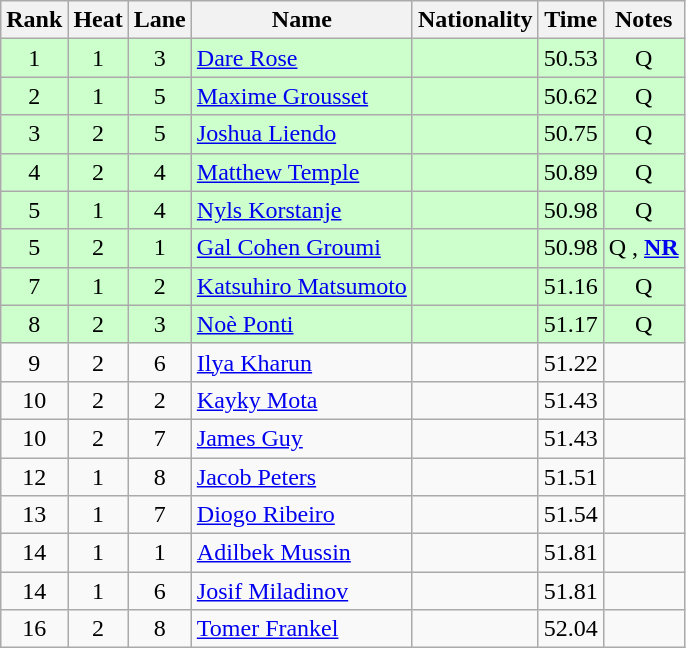<table class="wikitable sortable" style="text-align:center">
<tr>
<th>Rank</th>
<th>Heat</th>
<th>Lane</th>
<th>Name</th>
<th>Nationality</th>
<th>Time</th>
<th>Notes</th>
</tr>
<tr bgcolor=ccffcc>
<td>1</td>
<td>1</td>
<td>3</td>
<td align=left><a href='#'>Dare Rose</a></td>
<td align=left></td>
<td>50.53</td>
<td>Q</td>
</tr>
<tr bgcolor=ccffcc>
<td>2</td>
<td>1</td>
<td>5</td>
<td align=left><a href='#'>Maxime Grousset</a></td>
<td align=left></td>
<td>50.62</td>
<td>Q</td>
</tr>
<tr bgcolor=ccffcc>
<td>3</td>
<td>2</td>
<td>5</td>
<td align=left><a href='#'>Joshua Liendo</a></td>
<td align=left></td>
<td>50.75</td>
<td>Q</td>
</tr>
<tr bgcolor=ccffcc>
<td>4</td>
<td>2</td>
<td>4</td>
<td align=left><a href='#'>Matthew Temple</a></td>
<td align=left></td>
<td>50.89</td>
<td>Q</td>
</tr>
<tr bgcolor=ccffcc>
<td>5</td>
<td>1</td>
<td>4</td>
<td align=left><a href='#'>Nyls Korstanje</a></td>
<td align=left></td>
<td>50.98</td>
<td>Q</td>
</tr>
<tr bgcolor=ccffcc>
<td>5</td>
<td>2</td>
<td>1</td>
<td align=left><a href='#'>Gal Cohen Groumi</a></td>
<td align=left></td>
<td>50.98</td>
<td>Q , <strong><a href='#'>NR</a></strong></td>
</tr>
<tr bgcolor=ccffcc>
<td>7</td>
<td>1</td>
<td>2</td>
<td align=left><a href='#'>Katsuhiro Matsumoto</a></td>
<td align=left></td>
<td>51.16</td>
<td>Q</td>
</tr>
<tr bgcolor=ccffcc>
<td>8</td>
<td>2</td>
<td>3</td>
<td align=left><a href='#'>Noè Ponti</a></td>
<td align=left></td>
<td>51.17</td>
<td>Q</td>
</tr>
<tr>
<td>9</td>
<td>2</td>
<td>6</td>
<td align=left><a href='#'>Ilya Kharun</a></td>
<td align=left></td>
<td>51.22</td>
<td></td>
</tr>
<tr>
<td>10</td>
<td>2</td>
<td>2</td>
<td align=left><a href='#'>Kayky Mota</a></td>
<td align=left></td>
<td>51.43</td>
<td></td>
</tr>
<tr>
<td>10</td>
<td>2</td>
<td>7</td>
<td align=left><a href='#'>James Guy</a></td>
<td align=left></td>
<td>51.43</td>
<td></td>
</tr>
<tr>
<td>12</td>
<td>1</td>
<td>8</td>
<td align=left><a href='#'>Jacob Peters</a></td>
<td align=left></td>
<td>51.51</td>
<td></td>
</tr>
<tr>
<td>13</td>
<td>1</td>
<td>7</td>
<td align=left><a href='#'>Diogo Ribeiro</a></td>
<td align=left></td>
<td>51.54</td>
<td></td>
</tr>
<tr>
<td>14</td>
<td>1</td>
<td>1</td>
<td align=left><a href='#'>Adilbek Mussin</a></td>
<td align=left></td>
<td>51.81</td>
<td></td>
</tr>
<tr>
<td>14</td>
<td>1</td>
<td>6</td>
<td align=left><a href='#'>Josif Miladinov</a></td>
<td align=left></td>
<td>51.81</td>
<td></td>
</tr>
<tr>
<td>16</td>
<td>2</td>
<td>8</td>
<td align=left><a href='#'>Tomer Frankel</a></td>
<td align=left></td>
<td>52.04</td>
<td></td>
</tr>
</table>
